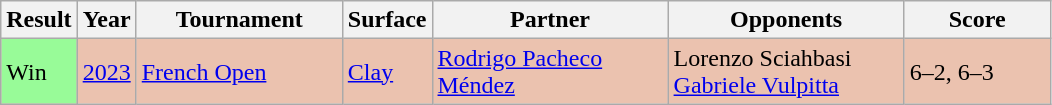<table class="wikitable">
<tr>
<th style="width:40px">Result</th>
<th style="width:30px">Year</th>
<th style="width:130px">Tournament</th>
<th style="width:50px">Surface</th>
<th style="width:150px">Partner</th>
<th style="width:150px">Opponents</th>
<th style="width:90px" class="unsortable">Score</th>
</tr>
<tr style="background:#ebc2af;">
<td style="background:#98fb98;">Win</td>
<td><a href='#'>2023</a></td>
<td><a href='#'>French Open</a></td>
<td><a href='#'>Clay</a></td>
<td> <a href='#'>Rodrigo Pacheco Méndez</a></td>
<td> Lorenzo Sciahbasi<br> <a href='#'>Gabriele Vulpitta</a></td>
<td>6–2, 6–3</td>
</tr>
</table>
